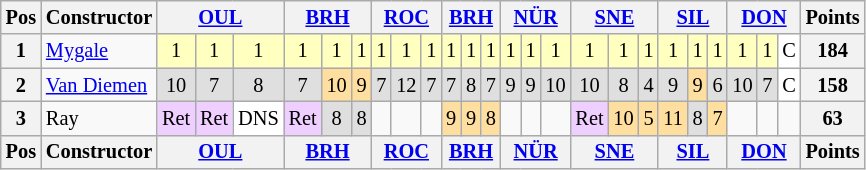<table class="wikitable" style="font-size: 85%; text-align: center;">
<tr valign="top">
<th valign="middle">Pos</th>
<th valign="middle">Constructor</th>
<th colspan=3><a href='#'>OUL</a><br></th>
<th colspan=3><a href='#'>BRH</a><br></th>
<th colspan=3><a href='#'>ROC</a><br></th>
<th colspan=3><a href='#'>BRH</a><br></th>
<th colspan=3><a href='#'>NÜR</a><br></th>
<th colspan=3><a href='#'>SNE</a><br></th>
<th colspan=3><a href='#'>SIL</a><br></th>
<th colspan=3><a href='#'>DON</a><br></th>
<th valign="middle">Points</th>
</tr>
<tr>
<th>1</th>
<td align=left> <a href='#'>Mygale</a></td>
<td style="background:#FFFFBF;">1</td>
<td style="background:#FFFFBF;">1</td>
<td style="background:#FFFFBF;">1</td>
<td style="background:#FFFFBF;">1</td>
<td style="background:#FFFFBF;">1</td>
<td style="background:#FFFFBF;">1</td>
<td style="background:#FFFFBF;">1</td>
<td style="background:#FFFFBF;">1</td>
<td style="background:#FFFFBF;">1</td>
<td style="background:#FFFFBF;">1</td>
<td style="background:#FFFFBF;">1</td>
<td style="background:#FFFFBF;">1</td>
<td style="background:#FFFFBF;">1</td>
<td style="background:#FFFFBF;">1</td>
<td style="background:#FFFFBF;">1</td>
<td style="background:#FFFFBF;">1</td>
<td style="background:#FFFFBF;">1</td>
<td style="background:#FFFFBF;">1</td>
<td style="background:#FFFFBF;">1</td>
<td style="background:#FFFFBF;">1</td>
<td style="background:#FFFFBF;">1</td>
<td style="background:#FFFFBF;">1</td>
<td style="background:#FFFFBF;">1</td>
<td style="background:#FFFFFF;">C</td>
<th>184</th>
</tr>
<tr>
<th>2</th>
<td align=left nowrap> <a href='#'>Van Diemen</a></td>
<td style="background:#DFDFDF;">10</td>
<td style="background:#DFDFDF;">7</td>
<td style="background:#DFDFDF;">8</td>
<td style="background:#DFDFDF;">7</td>
<td style="background:#FFDF9F;">10</td>
<td style="background:#FFDF9F;">9</td>
<td style="background:#DFDFDF;">7</td>
<td style="background:#DFDFDF;">12</td>
<td style="background:#DFDFDF;">7</td>
<td style="background:#DFDFDF;">7</td>
<td style="background:#DFDFDF;">8</td>
<td style="background:#DFDFDF;">7</td>
<td style="background:#DFDFDF;">9</td>
<td style="background:#DFDFDF;">9</td>
<td style="background:#DFDFDF;">10</td>
<td style="background:#DFDFDF;">10</td>
<td style="background:#DFDFDF;">8</td>
<td style="background:#DFDFDF;">4</td>
<td style="background:#DFDFDF;">9</td>
<td style="background:#FFDF9F;">9</td>
<td style="background:#DFDFDF;">6</td>
<td style="background:#DFDFDF;">10</td>
<td style="background:#DFDFDF;">7</td>
<td style="background:#FFFFFF;">C</td>
<th>158</th>
</tr>
<tr>
<th>3</th>
<td align=left> Ray</td>
<td style="background:#EFCFFF;">Ret</td>
<td style="background:#EFCFFF;">Ret</td>
<td style="background:#FFFFFF;">DNS</td>
<td style="background:#EFCFFF;">Ret</td>
<td style="background:#DFDFDF;">8</td>
<td style="background:#DFDFDF;">8</td>
<td></td>
<td></td>
<td></td>
<td style="background:#FFDF9F;">9</td>
<td style="background:#FFDF9F;">9</td>
<td style="background:#FFDF9F;">8</td>
<td></td>
<td></td>
<td></td>
<td style="background:#EFCFFF;">Ret</td>
<td style="background:#FFDF9F;">10</td>
<td style="background:#FFDF9F;">5</td>
<td style="background:#FFDF9F;">11</td>
<td style="background:#DFDFDF;">8</td>
<td style="background:#FFDF9F;">7</td>
<td></td>
<td></td>
<td></td>
<th>63</th>
</tr>
<tr valign="top">
<th valign="middle">Pos</th>
<th valign="middle">Constructor</th>
<th colspan=3><a href='#'>OUL</a><br></th>
<th colspan=3><a href='#'>BRH</a><br></th>
<th colspan=3><a href='#'>ROC</a><br></th>
<th colspan=3><a href='#'>BRH</a><br></th>
<th colspan=3><a href='#'>NÜR</a><br></th>
<th colspan=3><a href='#'>SNE</a><br></th>
<th colspan=3><a href='#'>SIL</a><br></th>
<th colspan=3><a href='#'>DON</a><br></th>
<th valign="middle">Points</th>
</tr>
</table>
